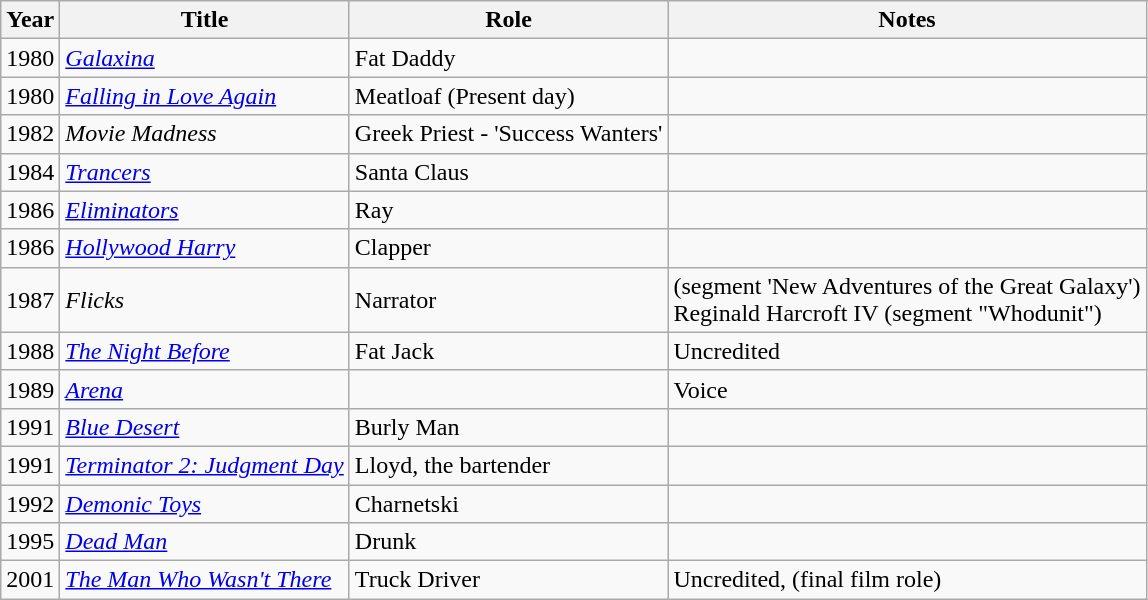<table class="wikitable">
<tr>
<th>Year</th>
<th>Title</th>
<th>Role</th>
<th>Notes</th>
</tr>
<tr>
<td>1980</td>
<td><em><a href='#'>Galaxina</a></em></td>
<td>Fat Daddy</td>
<td></td>
</tr>
<tr>
<td>1980</td>
<td><em><a href='#'>Falling in Love Again</a></em></td>
<td>Meatloaf (Present day)</td>
<td></td>
</tr>
<tr>
<td>1982</td>
<td><em>Movie Madness</em></td>
<td>Greek Priest - 'Success Wanters'</td>
<td></td>
</tr>
<tr>
<td>1984</td>
<td><em><a href='#'>Trancers</a></em></td>
<td>Santa Claus</td>
<td></td>
</tr>
<tr>
<td>1986</td>
<td><em><a href='#'>Eliminators</a></em></td>
<td>Ray</td>
<td></td>
</tr>
<tr>
<td>1986</td>
<td><em><a href='#'>Hollywood Harry</a></em></td>
<td>Clapper</td>
<td></td>
</tr>
<tr>
<td>1987</td>
<td><em>Flicks</em></td>
<td>Narrator</td>
<td>(segment 'New Adventures of the Great Galaxy')<br>Reginald Harcroft IV (segment "Whodunit")</td>
</tr>
<tr>
<td>1988</td>
<td><em><a href='#'>The Night Before</a></em></td>
<td>Fat Jack</td>
<td>Uncredited</td>
</tr>
<tr>
<td>1989</td>
<td><em><a href='#'>Arena</a></em></td>
<td></td>
<td>Voice</td>
</tr>
<tr>
<td>1991</td>
<td><em><a href='#'>Blue Desert</a></em></td>
<td>Burly Man</td>
<td></td>
</tr>
<tr>
<td>1991</td>
<td><em><a href='#'>Terminator 2: Judgment Day</a></em></td>
<td>Lloyd, the bartender</td>
<td></td>
</tr>
<tr>
<td>1992</td>
<td><em><a href='#'>Demonic Toys</a></em></td>
<td>Charnetski</td>
<td></td>
</tr>
<tr>
<td>1995</td>
<td><em><a href='#'>Dead Man</a></em></td>
<td>Drunk</td>
<td></td>
</tr>
<tr>
<td>2001</td>
<td><em><a href='#'>The Man Who Wasn't There</a></em></td>
<td>Truck Driver</td>
<td>Uncredited, (final film role)</td>
</tr>
</table>
